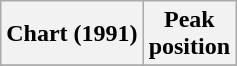<table class="wikitable sortable plainrowheaders">
<tr>
<th>Chart (1991)</th>
<th>Peak<br>position</th>
</tr>
<tr>
</tr>
</table>
